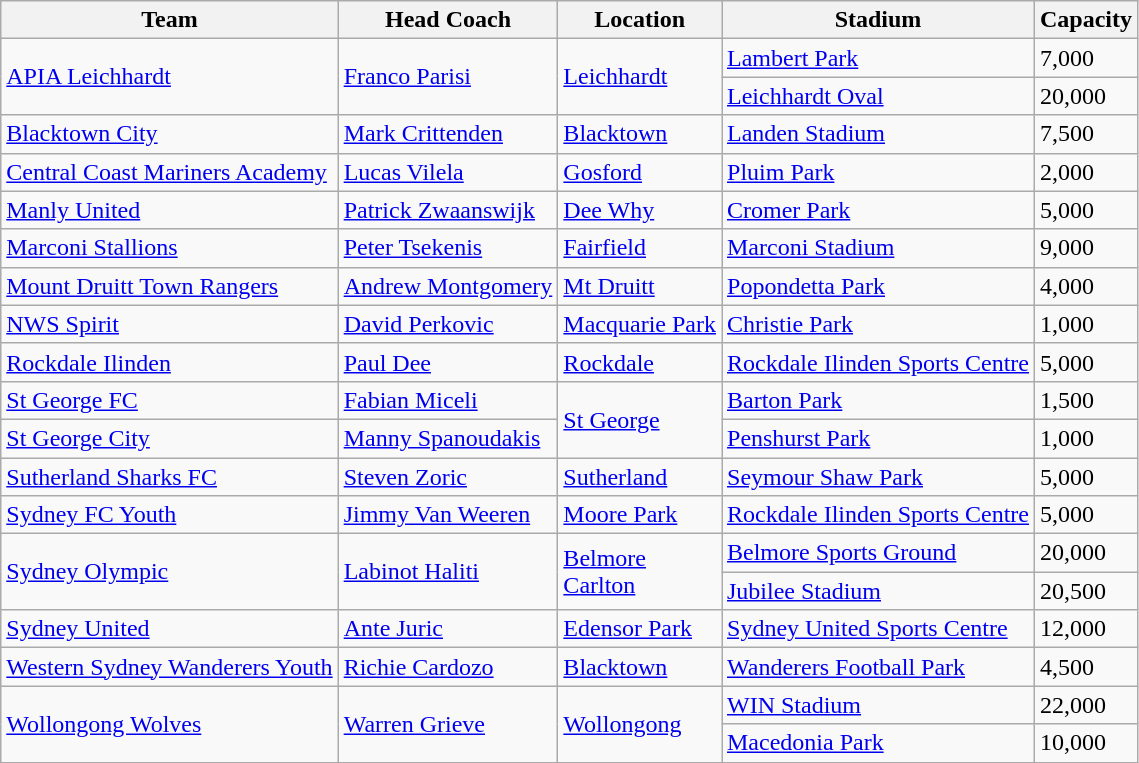<table class="wikitable">
<tr>
<th>Team</th>
<th>Head Coach</th>
<th>Location</th>
<th>Stadium</th>
<th>Capacity</th>
</tr>
<tr>
<td rowspan="2"><a href='#'>APIA Leichhardt</a></td>
<td rowspan="2"> <a href='#'>Franco Parisi</a></td>
<td rowspan="2"><a href='#'>Leichhardt</a></td>
<td><a href='#'>Lambert Park</a></td>
<td>7,000</td>
</tr>
<tr>
<td><a href='#'>Leichhardt Oval</a></td>
<td>20,000</td>
</tr>
<tr>
<td><a href='#'>Blacktown City</a></td>
<td> <a href='#'>Mark Crittenden</a></td>
<td><a href='#'>Blacktown</a></td>
<td><a href='#'>Landen Stadium</a></td>
<td>7,500</td>
</tr>
<tr>
<td><a href='#'>Central Coast Mariners Academy</a></td>
<td> <a href='#'>Lucas Vilela</a></td>
<td><a href='#'>Gosford</a></td>
<td><a href='#'>Pluim Park</a></td>
<td>2,000</td>
</tr>
<tr>
<td><a href='#'>Manly United</a></td>
<td> <a href='#'>Patrick Zwaanswijk</a></td>
<td><a href='#'>Dee Why</a></td>
<td><a href='#'>Cromer Park</a></td>
<td>5,000</td>
</tr>
<tr>
<td><a href='#'>Marconi Stallions</a></td>
<td> <a href='#'>Peter Tsekenis</a></td>
<td><a href='#'>Fairfield</a></td>
<td><a href='#'>Marconi Stadium</a></td>
<td>9,000</td>
</tr>
<tr>
<td><a href='#'>Mount Druitt Town Rangers</a></td>
<td> <a href='#'>Andrew Montgomery</a></td>
<td><a href='#'>Mt Druitt</a></td>
<td><a href='#'>Popondetta Park</a></td>
<td>4,000</td>
</tr>
<tr>
<td><a href='#'>NWS Spirit</a></td>
<td> <a href='#'>David Perkovic</a></td>
<td><a href='#'>Macquarie Park</a></td>
<td><a href='#'>Christie Park</a></td>
<td>1,000</td>
</tr>
<tr>
<td><a href='#'>Rockdale Ilinden</a></td>
<td> <a href='#'>Paul Dee</a></td>
<td><a href='#'>Rockdale</a></td>
<td><a href='#'>Rockdale Ilinden Sports Centre</a></td>
<td>5,000</td>
</tr>
<tr>
<td><a href='#'>St George FC</a></td>
<td> <a href='#'>Fabian Miceli</a></td>
<td rowspan="2"><a href='#'>St George</a></td>
<td><a href='#'>Barton Park</a></td>
<td>1,500</td>
</tr>
<tr>
<td><a href='#'>St George City</a></td>
<td> <a href='#'>Manny Spanoudakis</a></td>
<td><a href='#'>Penshurst Park</a></td>
<td>1,000</td>
</tr>
<tr>
<td><a href='#'>Sutherland Sharks FC</a></td>
<td> <a href='#'>Steven Zoric</a></td>
<td><a href='#'>Sutherland</a></td>
<td><a href='#'>Seymour Shaw Park</a></td>
<td>5,000</td>
</tr>
<tr>
<td><a href='#'>Sydney FC Youth</a></td>
<td> <a href='#'>Jimmy Van Weeren</a></td>
<td><a href='#'>Moore Park</a></td>
<td><a href='#'>Rockdale Ilinden Sports Centre</a></td>
<td>5,000</td>
</tr>
<tr>
<td rowspan="2"><a href='#'>Sydney Olympic</a></td>
<td rowspan="2"> <a href='#'>Labinot Haliti</a></td>
<td rowspan="2"><a href='#'>Belmore</a> <br> <a href='#'>Carlton</a></td>
<td><a href='#'>Belmore Sports Ground</a></td>
<td>20,000</td>
</tr>
<tr>
<td><a href='#'>Jubilee Stadium</a></td>
<td>20,500</td>
</tr>
<tr>
<td><a href='#'>Sydney United</a></td>
<td> <a href='#'>Ante Juric</a></td>
<td><a href='#'>Edensor Park</a></td>
<td><a href='#'>Sydney United Sports Centre</a></td>
<td>12,000</td>
</tr>
<tr>
<td><a href='#'>Western Sydney Wanderers Youth</a></td>
<td> <a href='#'>Richie Cardozo</a></td>
<td><a href='#'>Blacktown</a></td>
<td><a href='#'>Wanderers Football Park</a></td>
<td>4,500</td>
</tr>
<tr>
<td rowspan="2"><a href='#'>Wollongong Wolves</a></td>
<td rowspan="2"> <a href='#'>Warren Grieve</a></td>
<td rowspan="2"><a href='#'>Wollongong</a></td>
<td><a href='#'>WIN Stadium</a></td>
<td>22,000</td>
</tr>
<tr>
<td><a href='#'>Macedonia Park</a></td>
<td>10,000</td>
</tr>
</table>
